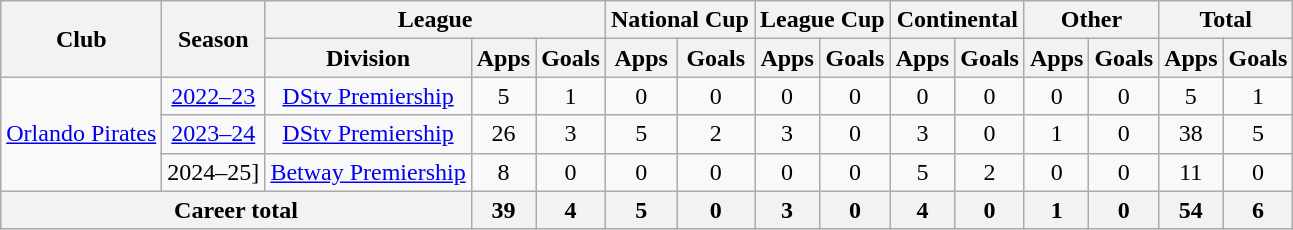<table class=wikitable style=text-align:center>
<tr>
<th rowspan="2">Club</th>
<th rowspan="2">Season</th>
<th colspan="3">League</th>
<th colspan="2">National Cup</th>
<th colspan="2">League Cup</th>
<th colspan="2">Continental</th>
<th colspan="2">Other</th>
<th colspan="2">Total</th>
</tr>
<tr>
<th>Division</th>
<th>Apps</th>
<th>Goals</th>
<th>Apps</th>
<th>Goals</th>
<th>Apps</th>
<th>Goals</th>
<th>Apps</th>
<th>Goals</th>
<th>Apps</th>
<th>Goals</th>
<th>Apps</th>
<th>Goals</th>
</tr>
<tr>
<td rowspan="3"><a href='#'>Orlando Pirates</a></td>
<td><a href='#'>2022–23</a></td>
<td><a href='#'>DStv Premiership</a></td>
<td>5</td>
<td>1</td>
<td>0</td>
<td>0</td>
<td>0</td>
<td>0</td>
<td>0</td>
<td>0</td>
<td>0</td>
<td>0</td>
<td>5</td>
<td>1</td>
</tr>
<tr>
<td><a href='#'>2023–24</a></td>
<td><a href='#'>DStv Premiership</a></td>
<td>26</td>
<td>3</td>
<td>5</td>
<td>2</td>
<td>3</td>
<td>0</td>
<td>3</td>
<td>0</td>
<td>1</td>
<td>0</td>
<td>38</td>
<td>5</td>
</tr>
<tr>
<td [[2024-25 South African Premier Division>2024–25]</td>
<td><a href='#'>Betway Premiership</a></td>
<td>8</td>
<td>0</td>
<td>0</td>
<td>0</td>
<td>0</td>
<td>0</td>
<td>5</td>
<td>2</td>
<td>0</td>
<td>0</td>
<td>11</td>
<td>0</td>
</tr>
<tr>
<th colspan="3">Career total</th>
<th>39</th>
<th>4</th>
<th>5</th>
<th>0</th>
<th>3</th>
<th>0</th>
<th>4</th>
<th>0</th>
<th>1</th>
<th>0</th>
<th>54</th>
<th>6</th>
</tr>
</table>
